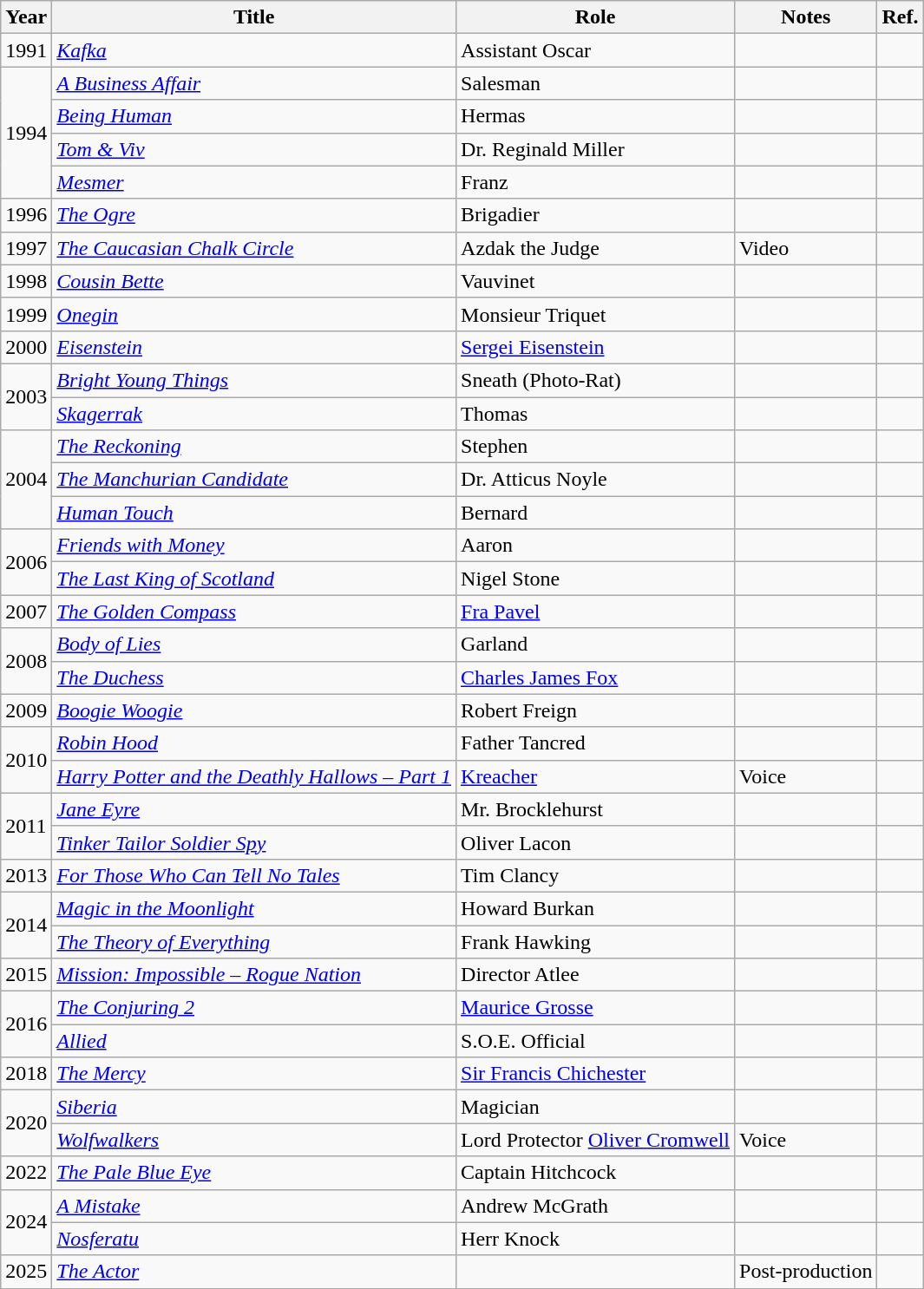<table class="wikitable sortable">
<tr>
<th>Year</th>
<th>Title</th>
<th>Role</th>
<th class="unsortable">Notes</th>
<th>Ref.</th>
</tr>
<tr>
<td>1991</td>
<td><em><a href='#'>Kafka</a></em></td>
<td>Assistant Oscar</td>
<td></td>
<td></td>
</tr>
<tr>
<td rowspan="4">1994</td>
<td><em><a href='#'>A Business Affair</a></em></td>
<td>Salesman</td>
<td></td>
<td></td>
</tr>
<tr>
<td><em><a href='#'>Being Human</a></em></td>
<td>Hermas</td>
<td></td>
<td></td>
</tr>
<tr>
<td><em><a href='#'>Tom & Viv</a></em></td>
<td>Dr. Reginald Miller</td>
<td></td>
<td></td>
</tr>
<tr>
<td><em><a href='#'>Mesmer</a></em></td>
<td>Franz</td>
<td></td>
<td></td>
</tr>
<tr>
<td>1996</td>
<td><em><a href='#'>The Ogre</a></em></td>
<td>Brigadier</td>
<td></td>
<td></td>
</tr>
<tr>
<td>1997</td>
<td><em><a href='#'>The Caucasian Chalk Circle</a></em></td>
<td>Azdak the Judge</td>
<td>Video</td>
<td></td>
</tr>
<tr>
<td>1998</td>
<td><em><a href='#'>Cousin Bette</a></em></td>
<td>Vauvinet</td>
<td></td>
<td></td>
</tr>
<tr>
<td>1999</td>
<td><em><a href='#'>Onegin</a></em></td>
<td>Monsieur Triquet</td>
<td></td>
<td></td>
</tr>
<tr>
<td>2000</td>
<td><em><a href='#'>Eisenstein</a></em></td>
<td><a href='#'>Sergei Eisenstein</a></td>
<td></td>
<td></td>
</tr>
<tr>
<td rowspan="2">2003</td>
<td><em><a href='#'>Bright Young Things</a></em></td>
<td>Sneath (Photo-Rat)</td>
<td></td>
<td></td>
</tr>
<tr>
<td><em><a href='#'>Skagerrak</a></em></td>
<td>Thomas</td>
<td></td>
<td></td>
</tr>
<tr>
<td rowspan="3">2004</td>
<td><em><a href='#'>The Reckoning</a></em></td>
<td>Stephen</td>
<td></td>
<td></td>
</tr>
<tr>
<td><em><a href='#'>The Manchurian Candidate</a></em></td>
<td>Dr. Atticus Noyle</td>
<td></td>
<td></td>
</tr>
<tr>
<td><em><a href='#'>Human Touch</a></em></td>
<td>Bernard</td>
<td></td>
<td></td>
</tr>
<tr>
<td rowspan="2">2006</td>
<td><em><a href='#'>Friends with Money</a></em></td>
<td>Aaron</td>
<td></td>
<td></td>
</tr>
<tr>
<td><em><a href='#'>The Last King of Scotland</a></em></td>
<td>Nigel Stone</td>
<td></td>
<td></td>
</tr>
<tr>
<td>2007</td>
<td><em><a href='#'>The Golden Compass</a></em></td>
<td><a href='#'>Fra Pavel</a></td>
<td></td>
<td></td>
</tr>
<tr>
<td rowspan="2">2008</td>
<td><em><a href='#'>Body of Lies</a></em></td>
<td>Garland</td>
<td></td>
<td></td>
</tr>
<tr>
<td><em><a href='#'>The Duchess</a></em></td>
<td><a href='#'>Charles James Fox</a></td>
<td></td>
<td></td>
</tr>
<tr>
<td>2009</td>
<td><em><a href='#'>Boogie Woogie</a></em></td>
<td>Robert Freign</td>
<td></td>
<td></td>
</tr>
<tr>
<td rowspan="2">2010</td>
<td><em><a href='#'>Robin Hood</a></em></td>
<td>Father Tancred</td>
<td></td>
<td></td>
</tr>
<tr>
<td><em><a href='#'>Harry Potter and the Deathly Hallows – Part 1</a></em></td>
<td><a href='#'>Kreacher</a></td>
<td>Voice</td>
<td></td>
</tr>
<tr>
<td rowspan="2">2011</td>
<td><em><a href='#'>Jane Eyre</a></em></td>
<td>Mr. Brocklehurst</td>
<td></td>
<td></td>
</tr>
<tr>
<td><em><a href='#'>Tinker Tailor Soldier Spy</a></em></td>
<td>Oliver Lacon</td>
<td></td>
<td></td>
</tr>
<tr>
<td>2013</td>
<td><em><a href='#'>For Those Who Can Tell No Tales</a></em></td>
<td>Tim Clancy</td>
<td></td>
<td></td>
</tr>
<tr>
<td rowspan="2">2014</td>
<td><em><a href='#'>Magic in the Moonlight</a></em></td>
<td>Howard Burkan</td>
<td></td>
<td></td>
</tr>
<tr>
<td><em><a href='#'>The Theory of Everything</a></em></td>
<td>Frank Hawking</td>
<td></td>
<td></td>
</tr>
<tr>
<td>2015</td>
<td><em><a href='#'>Mission: Impossible – Rogue Nation</a></em></td>
<td>Director Atlee</td>
<td></td>
<td></td>
</tr>
<tr>
<td rowspan="2">2016</td>
<td><em><a href='#'>The Conjuring 2</a></em></td>
<td><a href='#'>Maurice Grosse</a></td>
<td></td>
<td></td>
</tr>
<tr>
<td><em><a href='#'>Allied</a></em></td>
<td>S.O.E. Official</td>
<td></td>
<td></td>
</tr>
<tr>
<td>2018</td>
<td><em><a href='#'>The Mercy</a></em></td>
<td><a href='#'>Sir Francis Chichester</a></td>
<td></td>
<td></td>
</tr>
<tr>
<td rowspan="2">2020</td>
<td><em><a href='#'>Siberia</a></em></td>
<td>Magician</td>
<td></td>
<td></td>
</tr>
<tr>
<td><em><a href='#'>Wolfwalkers</a></em></td>
<td>Lord Protector <a href='#'>Oliver Cromwell</a></td>
<td>Voice</td>
<td></td>
</tr>
<tr>
<td>2022</td>
<td><em><a href='#'>The Pale Blue Eye</a></em></td>
<td>Captain Hitchcock</td>
<td></td>
<td></td>
</tr>
<tr>
<td rowspan="2">2024</td>
<td><em><a href='#'>A Mistake</a></em></td>
<td>Andrew McGrath</td>
<td></td>
<td></td>
</tr>
<tr>
<td><em><a href='#'>Nosferatu</a></em></td>
<td>Herr Knock</td>
<td></td>
<td></td>
</tr>
<tr>
<td>2025</td>
<td><em><a href='#'>The Actor</a></em></td>
<td></td>
<td>Post-production</td>
<td></td>
</tr>
</table>
